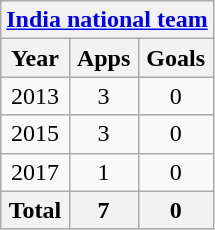<table class="wikitable" style="text-align:center">
<tr>
<th colspan="3"><a href='#'>India national team</a></th>
</tr>
<tr>
<th>Year</th>
<th>Apps</th>
<th>Goals</th>
</tr>
<tr>
<td>2013</td>
<td>3</td>
<td>0</td>
</tr>
<tr>
<td>2015</td>
<td>3</td>
<td>0</td>
</tr>
<tr>
<td>2017</td>
<td>1</td>
<td>0</td>
</tr>
<tr>
<th>Total</th>
<th>7</th>
<th>0</th>
</tr>
</table>
